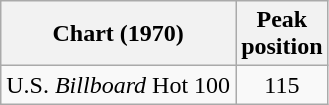<table class="wikitable">
<tr>
<th align="left">Chart (1970)</th>
<th align="center">Peak<br>position</th>
</tr>
<tr>
<td>U.S. <em>Billboard</em> Hot 100</td>
<td align="center">115</td>
</tr>
</table>
